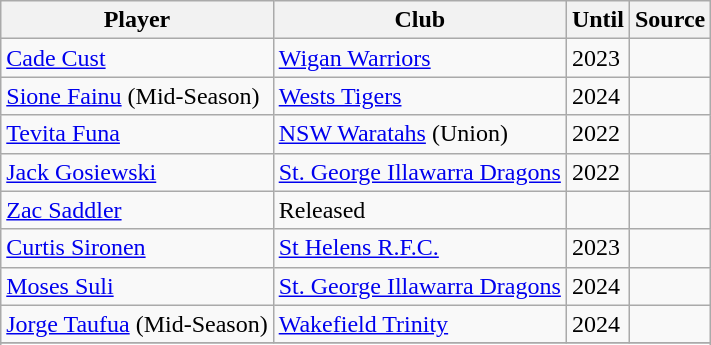<table class="wikitable">
<tr>
<th>Player</th>
<th>Club</th>
<th>Until</th>
<th>Source</th>
</tr>
<tr>
<td><a href='#'>Cade Cust</a></td>
<td> <a href='#'>Wigan Warriors</a></td>
<td>2023</td>
<td></td>
</tr>
<tr>
<td><a href='#'>Sione Fainu</a> (Mid-Season)</td>
<td> <a href='#'>Wests Tigers</a></td>
<td>2024</td>
<td></td>
</tr>
<tr>
<td><a href='#'>Tevita Funa</a></td>
<td><a href='#'>NSW Waratahs</a> (Union)</td>
<td>2022</td>
<td></td>
</tr>
<tr>
<td><a href='#'>Jack Gosiewski</a></td>
<td> <a href='#'>St. George Illawarra Dragons</a></td>
<td>2022</td>
<td></td>
</tr>
<tr>
<td><a href='#'>Zac Saddler</a></td>
<td>Released</td>
<td></td>
<td></td>
</tr>
<tr>
<td><a href='#'>Curtis Sironen</a></td>
<td> <a href='#'>St Helens R.F.C.</a></td>
<td>2023</td>
<td></td>
</tr>
<tr>
<td><a href='#'>Moses Suli</a></td>
<td> <a href='#'>St. George Illawarra Dragons</a></td>
<td>2024</td>
<td></td>
</tr>
<tr>
<td><a href='#'>Jorge Taufua</a> (Mid-Season)</td>
<td> <a href='#'>Wakefield Trinity</a></td>
<td>2024</td>
<td></td>
</tr>
<tr>
</tr>
<tr>
</tr>
</table>
